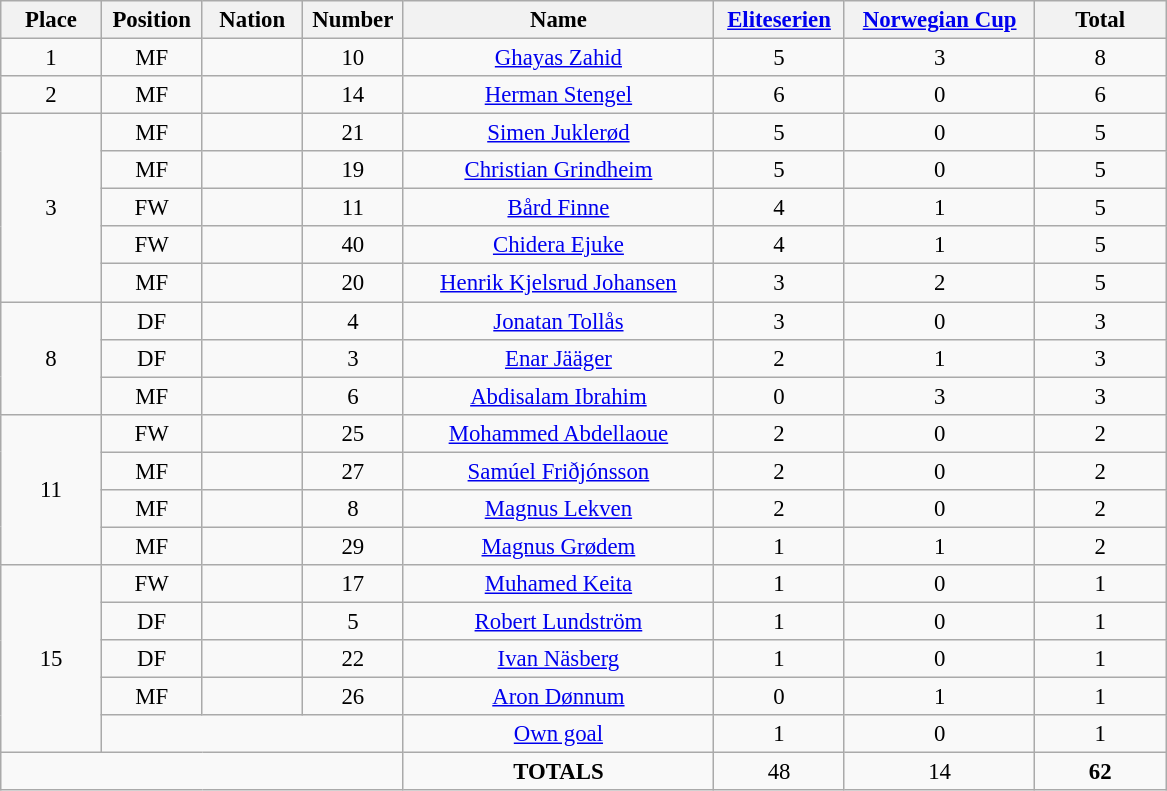<table class="wikitable" style="font-size: 95%; text-align: center;">
<tr>
<th width=60>Place</th>
<th width=60>Position</th>
<th width=60>Nation</th>
<th width=60>Number</th>
<th width=200>Name</th>
<th width=80><a href='#'>Eliteserien</a></th>
<th width=120><a href='#'>Norwegian Cup</a></th>
<th width=80><strong>Total</strong></th>
</tr>
<tr>
<td>1</td>
<td>MF</td>
<td></td>
<td>10</td>
<td><a href='#'>Ghayas Zahid</a></td>
<td>5</td>
<td>3</td>
<td>8</td>
</tr>
<tr>
<td>2</td>
<td>MF</td>
<td></td>
<td>14</td>
<td><a href='#'>Herman Stengel</a></td>
<td>6</td>
<td>0</td>
<td>6</td>
</tr>
<tr>
<td rowspan="5">3</td>
<td>MF</td>
<td></td>
<td>21</td>
<td><a href='#'>Simen Juklerød</a></td>
<td>5</td>
<td>0</td>
<td>5</td>
</tr>
<tr>
<td>MF</td>
<td></td>
<td>19</td>
<td><a href='#'>Christian Grindheim</a></td>
<td>5</td>
<td>0</td>
<td>5</td>
</tr>
<tr>
<td>FW</td>
<td></td>
<td>11</td>
<td><a href='#'>Bård Finne</a></td>
<td>4</td>
<td>1</td>
<td>5</td>
</tr>
<tr>
<td>FW</td>
<td></td>
<td>40</td>
<td><a href='#'>Chidera Ejuke</a></td>
<td>4</td>
<td>1</td>
<td>5</td>
</tr>
<tr>
<td>MF</td>
<td></td>
<td>20</td>
<td><a href='#'>Henrik Kjelsrud Johansen</a></td>
<td>3</td>
<td>2</td>
<td>5</td>
</tr>
<tr>
<td rowspan="3">8</td>
<td>DF</td>
<td></td>
<td>4</td>
<td><a href='#'>Jonatan Tollås</a></td>
<td>3</td>
<td>0</td>
<td>3</td>
</tr>
<tr>
<td>DF</td>
<td></td>
<td>3</td>
<td><a href='#'>Enar Jääger</a></td>
<td>2</td>
<td>1</td>
<td>3</td>
</tr>
<tr>
<td>MF</td>
<td></td>
<td>6</td>
<td><a href='#'>Abdisalam Ibrahim</a></td>
<td>0</td>
<td>3</td>
<td>3</td>
</tr>
<tr>
<td rowspan="4">11</td>
<td>FW</td>
<td></td>
<td>25</td>
<td><a href='#'>Mohammed Abdellaoue</a></td>
<td>2</td>
<td>0</td>
<td>2</td>
</tr>
<tr>
<td>MF</td>
<td></td>
<td>27</td>
<td><a href='#'>Samúel Friðjónsson</a></td>
<td>2</td>
<td>0</td>
<td>2</td>
</tr>
<tr>
<td>MF</td>
<td></td>
<td>8</td>
<td><a href='#'>Magnus Lekven</a></td>
<td>2</td>
<td>0</td>
<td>2</td>
</tr>
<tr>
<td>MF</td>
<td></td>
<td>29</td>
<td><a href='#'>Magnus Grødem</a></td>
<td>1</td>
<td>1</td>
<td>2</td>
</tr>
<tr>
<td rowspan="5">15</td>
<td>FW</td>
<td></td>
<td>17</td>
<td><a href='#'>Muhamed Keita</a></td>
<td>1</td>
<td>0</td>
<td>1</td>
</tr>
<tr>
<td>DF</td>
<td></td>
<td>5</td>
<td><a href='#'>Robert Lundström</a></td>
<td>1</td>
<td>0</td>
<td>1</td>
</tr>
<tr>
<td>DF</td>
<td></td>
<td>22</td>
<td><a href='#'>Ivan Näsberg</a></td>
<td>1</td>
<td>0</td>
<td>1</td>
</tr>
<tr>
<td>MF</td>
<td></td>
<td>26</td>
<td><a href='#'>Aron Dønnum</a></td>
<td>0</td>
<td>1</td>
<td>1</td>
</tr>
<tr>
<td colspan="3"></td>
<td><a href='#'>Own goal</a></td>
<td>1</td>
<td>0</td>
<td>1</td>
</tr>
<tr>
<td colspan="4"></td>
<td><strong>TOTALS</strong></td>
<td>48</td>
<td>14</td>
<td><strong>62</strong></td>
</tr>
</table>
